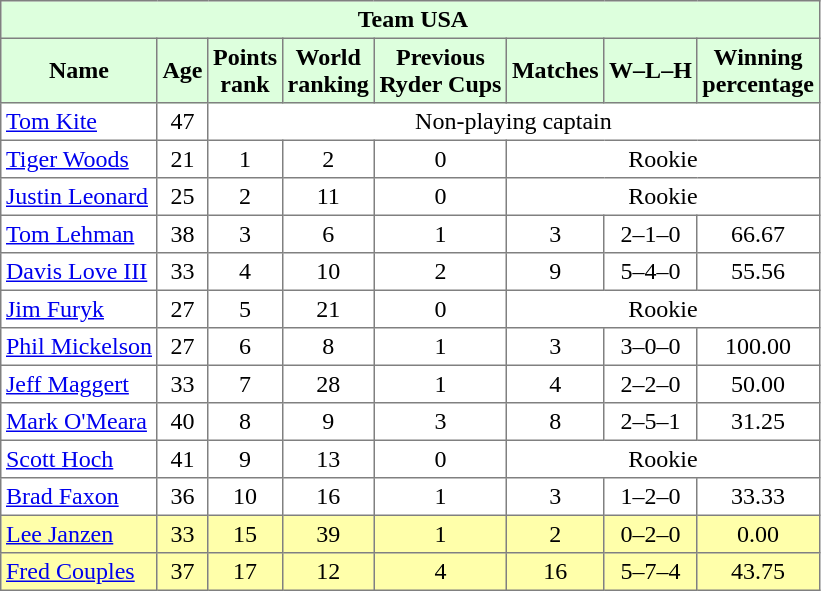<table border="1" cellpadding="3" style="border-collapse: collapse;text-align:center">
<tr style="background:#dfd;">
<td colspan="8"> <strong>Team USA</strong></td>
</tr>
<tr style="background:#dfd;">
<th>Name</th>
<th>Age</th>
<th>Points<br>rank</th>
<th>World<br>ranking</th>
<th>Previous<br>Ryder Cups</th>
<th>Matches</th>
<th>W–L–H</th>
<th>Winning<br>percentage</th>
</tr>
<tr>
<td align=left><a href='#'>Tom Kite</a></td>
<td>47</td>
<td colspan="6">Non-playing captain</td>
</tr>
<tr>
<td align=left><a href='#'>Tiger Woods</a></td>
<td>21</td>
<td>1</td>
<td>2</td>
<td>0</td>
<td colspan="3">Rookie</td>
</tr>
<tr>
<td align=left><a href='#'>Justin Leonard</a></td>
<td>25</td>
<td>2</td>
<td>11</td>
<td>0</td>
<td colspan="3">Rookie</td>
</tr>
<tr>
<td align=left><a href='#'>Tom Lehman</a></td>
<td>38</td>
<td>3</td>
<td>6</td>
<td>1</td>
<td>3</td>
<td>2–1–0</td>
<td>66.67</td>
</tr>
<tr>
<td align=left><a href='#'>Davis Love III</a></td>
<td>33</td>
<td>4</td>
<td>10</td>
<td>2</td>
<td>9</td>
<td>5–4–0</td>
<td>55.56</td>
</tr>
<tr>
<td align=left><a href='#'>Jim Furyk</a></td>
<td>27</td>
<td>5</td>
<td>21</td>
<td>0</td>
<td colspan="3">Rookie</td>
</tr>
<tr>
<td align=left><a href='#'>Phil Mickelson</a></td>
<td>27</td>
<td>6</td>
<td>8</td>
<td>1</td>
<td>3</td>
<td>3–0–0</td>
<td>100.00</td>
</tr>
<tr>
<td align=left><a href='#'>Jeff Maggert</a></td>
<td>33</td>
<td>7</td>
<td>28</td>
<td>1</td>
<td>4</td>
<td>2–2–0</td>
<td>50.00</td>
</tr>
<tr>
<td align=left><a href='#'>Mark O'Meara</a></td>
<td>40</td>
<td>8</td>
<td>9</td>
<td>3</td>
<td>8</td>
<td>2–5–1</td>
<td>31.25</td>
</tr>
<tr>
<td align=left><a href='#'>Scott Hoch</a></td>
<td>41</td>
<td>9</td>
<td>13</td>
<td>0</td>
<td colspan="3">Rookie</td>
</tr>
<tr>
<td align=left><a href='#'>Brad Faxon</a></td>
<td>36</td>
<td>10</td>
<td>16</td>
<td>1</td>
<td>3</td>
<td>1–2–0</td>
<td>33.33</td>
</tr>
<tr style="background:#ffa;">
<td align=left><a href='#'>Lee Janzen</a></td>
<td>33</td>
<td>15</td>
<td>39</td>
<td>1</td>
<td>2</td>
<td>0–2–0</td>
<td>0.00</td>
</tr>
<tr style="background:#ffa;">
<td align=left><a href='#'>Fred Couples</a></td>
<td>37</td>
<td>17</td>
<td>12</td>
<td>4</td>
<td>16</td>
<td>5–7–4</td>
<td>43.75</td>
</tr>
</table>
